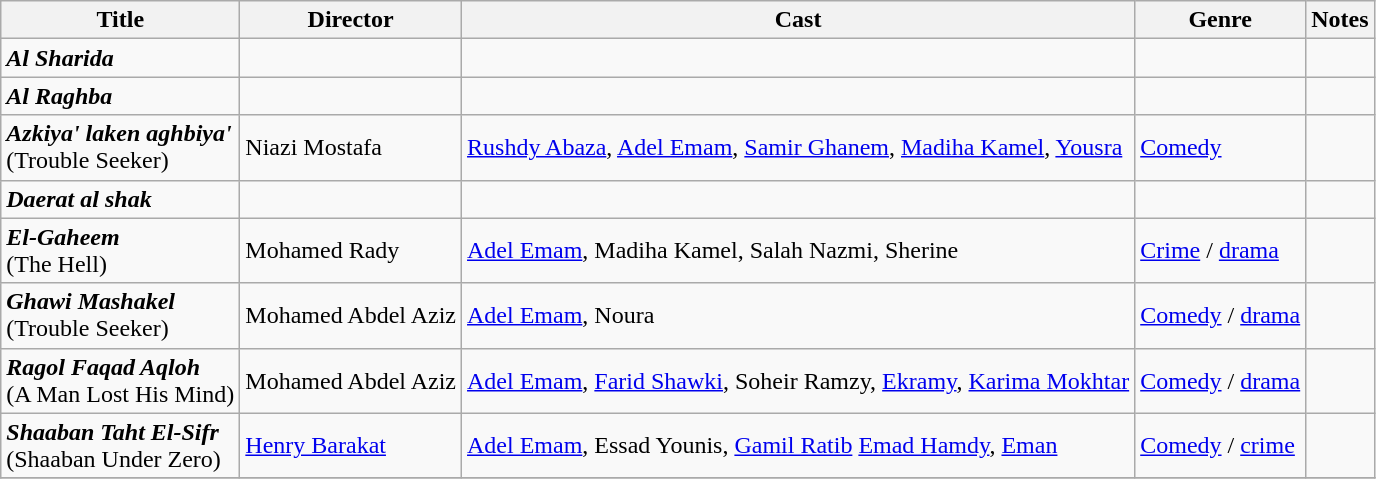<table class="wikitable">
<tr>
<th>Title</th>
<th>Director</th>
<th>Cast</th>
<th>Genre</th>
<th>Notes</th>
</tr>
<tr>
<td><strong><em>Al Sharida</em></strong></td>
<td></td>
<td></td>
<td></td>
<td></td>
</tr>
<tr>
<td><strong><em>Al Raghba</em></strong></td>
<td></td>
<td></td>
<td></td>
<td></td>
</tr>
<tr>
<td><strong><em>Azkiya' laken aghbiya' </em></strong><br>(Trouble Seeker)</td>
<td>Niazi Mostafa</td>
<td><a href='#'>Rushdy Abaza</a>, <a href='#'>Adel Emam</a>, <a href='#'>Samir Ghanem</a>, <a href='#'>Madiha Kamel</a>, <a href='#'>Yousra</a></td>
<td><a href='#'>Comedy</a></td>
<td></td>
</tr>
<tr>
<td><strong><em>Daerat al shak</em></strong></td>
<td></td>
<td></td>
<td></td>
<td></td>
</tr>
<tr>
<td><strong><em>El-Gaheem</em></strong><br>(The Hell)</td>
<td>Mohamed Rady</td>
<td><a href='#'>Adel Emam</a>, Madiha Kamel, Salah Nazmi, Sherine</td>
<td><a href='#'>Crime</a> / <a href='#'>drama</a></td>
<td></td>
</tr>
<tr>
<td><strong><em>Ghawi Mashakel</em></strong><br>(Trouble Seeker)</td>
<td>Mohamed Abdel Aziz</td>
<td><a href='#'>Adel Emam</a>, Noura</td>
<td><a href='#'>Comedy</a> / <a href='#'>drama</a></td>
<td></td>
</tr>
<tr>
<td><strong><em> Ragol Faqad Aqloh</em></strong><br>(A Man Lost His Mind)</td>
<td>Mohamed Abdel Aziz</td>
<td><a href='#'>Adel Emam</a>, <a href='#'>Farid Shawki</a>,  Soheir Ramzy, <a href='#'>Ekramy</a>,  <a href='#'>Karima Mokhtar</a></td>
<td><a href='#'>Comedy</a> / <a href='#'>drama</a></td>
<td></td>
</tr>
<tr>
<td><strong><em>Shaaban Taht El-Sifr</em></strong><br>(Shaaban Under Zero)</td>
<td><a href='#'>Henry Barakat</a></td>
<td><a href='#'>Adel Emam</a>, Essad Younis, <a href='#'>Gamil Ratib</a> <a href='#'>Emad Hamdy</a>, <a href='#'>Eman</a></td>
<td><a href='#'>Comedy</a> / <a href='#'>crime</a></td>
<td></td>
</tr>
<tr>
</tr>
</table>
